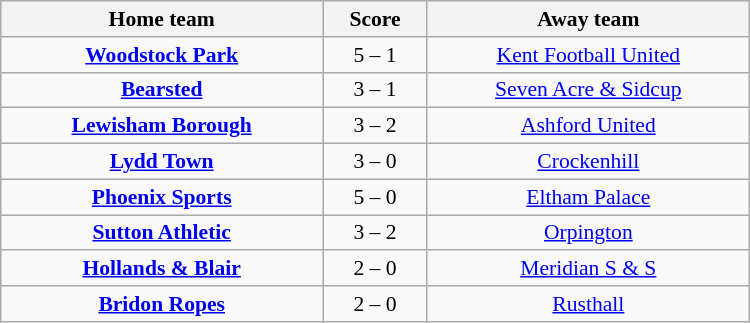<table class="wikitable" style="width: 500px; text-align:center; font-size:90%">
<tr>
<th scope="col" style="width: 43.00%;background:palegrey; "><strong>Home team</strong></th>
<th scope="col" style="width: 14.00%;"><strong>Score</strong></th>
<th scope="col" style="width: 43.00%;"><strong>Away team</strong></th>
</tr>
<tr>
<td><a href='#'><strong>Woodstock Park</strong></a></td>
<td>5 – 1</td>
<td><a href='#'>Kent Football United</a></td>
</tr>
<tr>
<td><a href='#'><strong>Bearsted</strong></a></td>
<td>3 – 1</td>
<td><a href='#'>Seven Acre & Sidcup</a></td>
</tr>
<tr>
<td><a href='#'><strong>Lewisham Borough</strong></a></td>
<td>3 – 2</td>
<td><a href='#'>Ashford United</a></td>
</tr>
<tr>
<td><a href='#'><strong>Lydd Town</strong></a></td>
<td>3 – 0</td>
<td><a href='#'>Crockenhill</a></td>
</tr>
<tr>
<td><a href='#'><strong>Phoenix Sports</strong></a></td>
<td>5 – 0</td>
<td><a href='#'>Eltham Palace</a></td>
</tr>
<tr>
<td><a href='#'><strong>Sutton Athletic</strong></a></td>
<td>3 – 2</td>
<td><a href='#'>Orpington</a></td>
</tr>
<tr>
<td><a href='#'><strong>Hollands & Blair</strong></a></td>
<td>2 – 0</td>
<td><a href='#'>Meridian S & S</a></td>
</tr>
<tr>
<td><a href='#'><strong>Bridon Ropes</strong></a></td>
<td>2 – 0</td>
<td><a href='#'>Rusthall</a></td>
</tr>
</table>
